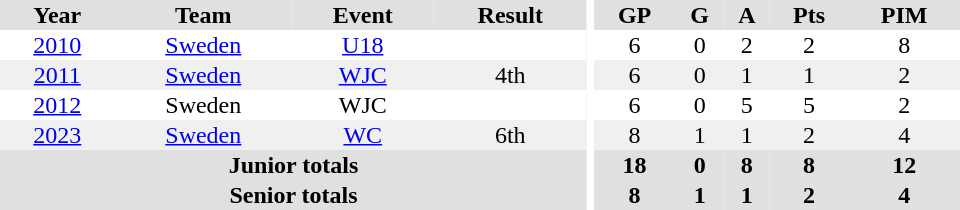<table border="0" cellpadding="1" cellspacing="0" ID="Table3" style="text-align:center; width:40em">
<tr ALIGN="centre" bgcolor="#e0e0e0">
<th>Year</th>
<th>Team</th>
<th>Event</th>
<th>Result</th>
<th rowspan="99" bgcolor="#ffffff"></th>
<th>GP</th>
<th>G</th>
<th>A</th>
<th>Pts</th>
<th>PIM</th>
</tr>
<tr>
<td><a href='#'>2010</a></td>
<td><a href='#'>Sweden</a></td>
<td><a href='#'>U18</a></td>
<td></td>
<td>6</td>
<td>0</td>
<td>2</td>
<td>2</td>
<td>8</td>
</tr>
<tr bgcolor="#f0f0f0">
<td><a href='#'>2011</a></td>
<td><a href='#'>Sweden</a></td>
<td><a href='#'>WJC</a></td>
<td>4th</td>
<td>6</td>
<td>0</td>
<td>1</td>
<td>1</td>
<td>2</td>
</tr>
<tr>
<td><a href='#'>2012</a></td>
<td>Sweden</td>
<td>WJC</td>
<td></td>
<td>6</td>
<td>0</td>
<td>5</td>
<td>5</td>
<td>2</td>
</tr>
<tr bgcolor="#f0f0f0">
<td><a href='#'>2023</a></td>
<td><a href='#'>Sweden</a></td>
<td><a href='#'>WC</a></td>
<td>6th</td>
<td>8</td>
<td>1</td>
<td>1</td>
<td>2</td>
<td>4</td>
</tr>
<tr bgcolor="#e0e0e0">
<th colspan="4">Junior totals</th>
<th>18</th>
<th>0</th>
<th>8</th>
<th>8</th>
<th>12</th>
</tr>
<tr bgcolor="#e0e0e0">
<th colspan="4">Senior totals</th>
<th>8</th>
<th>1</th>
<th>1</th>
<th>2</th>
<th>4</th>
</tr>
</table>
